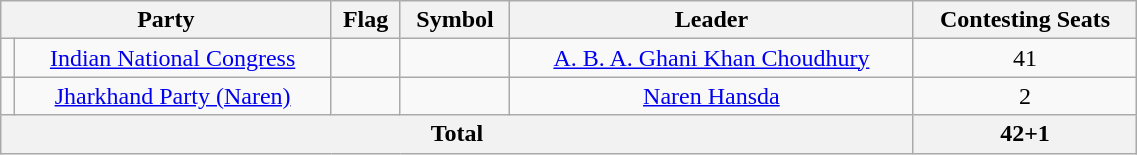<table class="wikitable" width="60%" style="text-align:center">
<tr>
<th colspan="2">Party</th>
<th>Flag</th>
<th>Symbol</th>
<th>Leader</th>
<th>Contesting Seats</th>
</tr>
<tr>
<td></td>
<td><a href='#'>Indian National Congress</a></td>
<td></td>
<td></td>
<td><a href='#'>A. B. A. Ghani Khan Choudhury</a></td>
<td>41</td>
</tr>
<tr>
<td></td>
<td><a href='#'>Jharkhand Party (Naren)</a></td>
<td></td>
<td></td>
<td><a href='#'>Naren Hansda</a></td>
<td>2</td>
</tr>
<tr>
<th colspan=5>Total</th>
<th colspan="2">42+1</th>
</tr>
</table>
